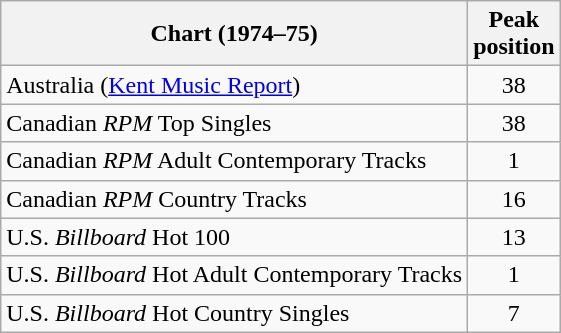<table class="wikitable sortable">
<tr>
<th align="left">Chart (1974–75)</th>
<th align="center">Peak<br>position</th>
</tr>
<tr>
<td>Australia (<a href='#'>Kent Music Report</a>)</td>
<td style="text-align:center;">38</td>
</tr>
<tr>
<td align="left">Canadian <em>RPM</em> Top Singles</td>
<td align="center">38</td>
</tr>
<tr>
<td align="left">Canadian <em>RPM</em> Adult Contemporary Tracks</td>
<td align="center">1</td>
</tr>
<tr>
<td align="left">Canadian <em>RPM</em> Country Tracks</td>
<td align="center">16</td>
</tr>
<tr>
<td align="left">U.S. <em>Billboard</em> Hot 100</td>
<td align="center">13</td>
</tr>
<tr>
<td align="left">U.S. <em>Billboard</em> Hot Adult Contemporary Tracks</td>
<td align="center">1</td>
</tr>
<tr>
<td align="left">U.S. <em>Billboard</em> Hot Country Singles</td>
<td align="center">7</td>
</tr>
</table>
